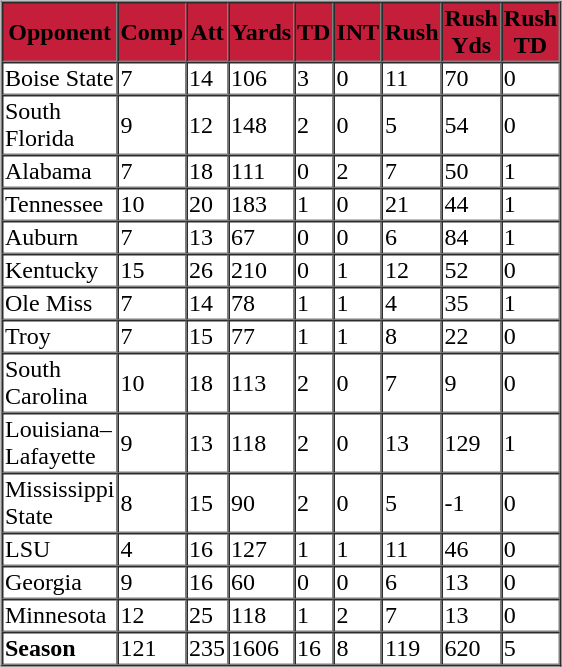<table border="0" width="0.5">
<tr>
<td valign="top"><br><table cellpadding="1" border="1" cellspacing="0" width="80%">
<tr>
<th bgcolor="#C41E3A"><span>Opponent</span></th>
<th bgcolor="#C41E3A"><span>Comp</span></th>
<th bgcolor="#C41E3A"><span>Att</span></th>
<th bgcolor="#C41E3A"><span>Yards</span></th>
<th bgcolor="#C41E3A"><span>TD</span></th>
<th bgcolor="#C41E3A"><span>INT</span></th>
<th bgcolor="#C41E3A"><span>Rush</span></th>
<th bgcolor="#C41E3A"><span>Rush Yds</span></th>
<th bgcolor="#C41E3A"><span>Rush TD</span></th>
</tr>
<tr>
<td>Boise State</td>
<td>7</td>
<td>14</td>
<td>106</td>
<td>3</td>
<td>0</td>
<td>11</td>
<td>70</td>
<td>0</td>
</tr>
<tr>
<td>South Florida</td>
<td>9</td>
<td>12</td>
<td>148</td>
<td>2</td>
<td>0</td>
<td>5</td>
<td>54</td>
<td>0</td>
</tr>
<tr>
<td>Alabama</td>
<td>7</td>
<td>18</td>
<td>111</td>
<td>0</td>
<td>2</td>
<td>7</td>
<td>50</td>
<td>1</td>
</tr>
<tr>
<td>Tennessee</td>
<td>10</td>
<td>20</td>
<td>183</td>
<td>1</td>
<td>0</td>
<td>21</td>
<td>44</td>
<td>1</td>
</tr>
<tr>
<td>Auburn</td>
<td>7</td>
<td>13</td>
<td>67</td>
<td>0</td>
<td>0</td>
<td>6</td>
<td>84</td>
<td>1</td>
</tr>
<tr>
<td>Kentucky</td>
<td>15</td>
<td>26</td>
<td>210</td>
<td>0</td>
<td>1</td>
<td>12</td>
<td>52</td>
<td>0</td>
</tr>
<tr>
<td>Ole Miss</td>
<td>7</td>
<td>14</td>
<td>78</td>
<td>1</td>
<td>1</td>
<td>4</td>
<td>35</td>
<td>1</td>
</tr>
<tr>
<td>Troy</td>
<td>7</td>
<td>15</td>
<td>77</td>
<td>1</td>
<td>1</td>
<td>8</td>
<td>22</td>
<td>0</td>
</tr>
<tr>
<td>South Carolina</td>
<td>10</td>
<td>18</td>
<td>113</td>
<td>2</td>
<td>0</td>
<td>7</td>
<td>9</td>
<td>0</td>
</tr>
<tr>
<td>Louisiana–Lafayette</td>
<td>9</td>
<td>13</td>
<td>118</td>
<td>2</td>
<td>0</td>
<td>13</td>
<td>129</td>
<td>1</td>
</tr>
<tr>
<td>Mississippi State</td>
<td>8</td>
<td>15</td>
<td>90</td>
<td>2</td>
<td>0</td>
<td>5</td>
<td><span>-1</span></td>
<td>0</td>
</tr>
<tr>
<td>LSU</td>
<td>4</td>
<td>16</td>
<td>127</td>
<td>1</td>
<td>1</td>
<td>11</td>
<td>46</td>
<td>0</td>
</tr>
<tr>
<td>Georgia</td>
<td>9</td>
<td>16</td>
<td>60</td>
<td>0</td>
<td>0</td>
<td>6</td>
<td>13</td>
<td>0</td>
</tr>
<tr>
<td>Minnesota</td>
<td>12</td>
<td>25</td>
<td>118</td>
<td>1</td>
<td>2</td>
<td>7</td>
<td>13</td>
<td>0</td>
</tr>
<tr>
<td><strong>Season</strong></td>
<td>121</td>
<td>235</td>
<td>1606</td>
<td>16</td>
<td>8</td>
<td>119</td>
<td>620</td>
<td>5</td>
</tr>
</table>
</td>
</tr>
</table>
